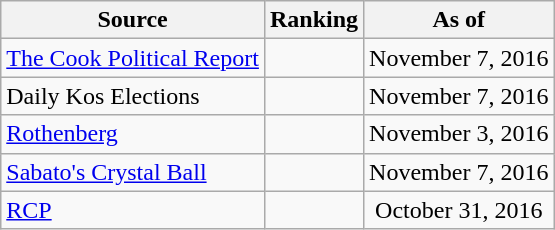<table class="wikitable" style="text-align:center">
<tr>
<th>Source</th>
<th>Ranking</th>
<th>As of</th>
</tr>
<tr>
<td align=left><a href='#'>The Cook Political Report</a></td>
<td></td>
<td>November 7, 2016</td>
</tr>
<tr>
<td align=left>Daily Kos Elections</td>
<td></td>
<td>November 7, 2016</td>
</tr>
<tr>
<td align=left><a href='#'>Rothenberg</a></td>
<td></td>
<td>November 3, 2016</td>
</tr>
<tr>
<td align=left><a href='#'>Sabato's Crystal Ball</a></td>
<td></td>
<td>November 7, 2016</td>
</tr>
<tr>
<td align="left"><a href='#'>RCP</a></td>
<td></td>
<td>October 31, 2016</td>
</tr>
</table>
